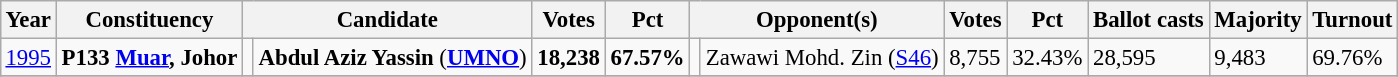<table class="wikitable" style="margin:0.5em ; font-size:95%">
<tr>
<th>Year</th>
<th>Constituency</th>
<th colspan="2">Candidate</th>
<th>Votes</th>
<th>Pct</th>
<th colspan="2">Opponent(s)</th>
<th>Votes</th>
<th>Pct</th>
<th>Ballot casts</th>
<th>Majority</th>
<th>Turnout</th>
</tr>
<tr>
<td><a href='#'>1995</a></td>
<td><strong>P133 <a href='#'>Muar</a>, Johor</strong></td>
<td></td>
<td><strong>Abdul Aziz Yassin</strong> (<a href='#'><strong>UMNO</strong></a>)</td>
<td><strong>18,238</strong></td>
<td><strong>67.57%</strong></td>
<td></td>
<td>Zawawi Mohd. Zin (<a href='#'>S46</a>)</td>
<td>8,755</td>
<td>32.43%</td>
<td>28,595</td>
<td>9,483</td>
<td>69.76%</td>
</tr>
<tr>
</tr>
</table>
